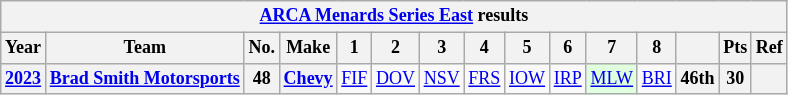<table class="wikitable" style="text-align:center; font-size:75%">
<tr>
<th colspan=15><a href='#'>ARCA Menards Series East</a> results</th>
</tr>
<tr>
<th>Year</th>
<th>Team</th>
<th>No.</th>
<th>Make</th>
<th>1</th>
<th>2</th>
<th>3</th>
<th>4</th>
<th>5</th>
<th>6</th>
<th>7</th>
<th>8</th>
<th></th>
<th>Pts</th>
<th>Ref</th>
</tr>
<tr>
<th><a href='#'>2023</a></th>
<th><a href='#'>Brad Smith Motorsports</a></th>
<th>48</th>
<th><a href='#'>Chevy</a></th>
<td><a href='#'>FIF</a></td>
<td><a href='#'>DOV</a></td>
<td><a href='#'>NSV</a></td>
<td><a href='#'>FRS</a></td>
<td><a href='#'>IOW</a></td>
<td><a href='#'>IRP</a></td>
<td style="background:#DFFFDF;"><a href='#'>MLW</a><br></td>
<td><a href='#'>BRI</a></td>
<th>46th</th>
<th>30</th>
<th></th>
</tr>
</table>
